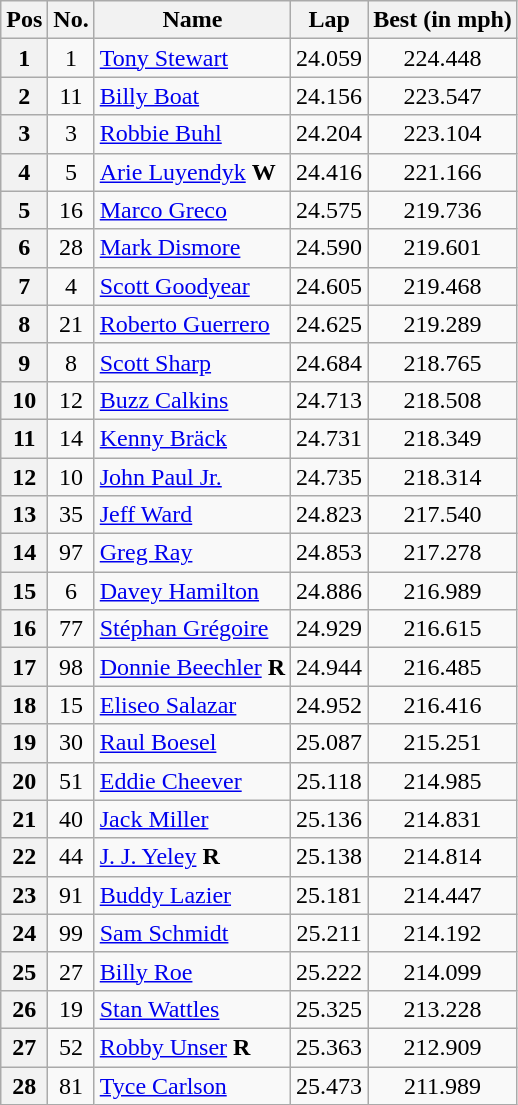<table class="wikitable sortable" " style="fontsize:95%">
<tr>
<th>Pos</th>
<th>No.</th>
<th>Name</th>
<th>Lap</th>
<th>Best (in mph)</th>
</tr>
<tr>
<th scope="row">1</th>
<td align=center>1</td>
<td> <a href='#'>Tony Stewart</a></td>
<td align="center">24.059</td>
<td align="center">224.448</td>
</tr>
<tr>
<th scope="row">2</th>
<td align=center>11</td>
<td> <a href='#'>Billy Boat</a></td>
<td align="center">24.156</td>
<td align="center">223.547</td>
</tr>
<tr>
<th scope="row">3</th>
<td align=center>3</td>
<td> <a href='#'>Robbie Buhl</a></td>
<td align="center">24.204</td>
<td align="center">223.104</td>
</tr>
<tr>
<th scope="row">4</th>
<td align=center>5</td>
<td> <a href='#'>Arie Luyendyk</a> <strong><span>W</span></strong></td>
<td align="center">24.416</td>
<td align="center">221.166</td>
</tr>
<tr>
<th scope="row">5</th>
<td align=center>16</td>
<td> <a href='#'>Marco Greco</a></td>
<td align="center">24.575</td>
<td align="center">219.736</td>
</tr>
<tr>
<th scope="row">6</th>
<td align=center>28</td>
<td> <a href='#'>Mark Dismore</a></td>
<td align="center">24.590</td>
<td align="center">219.601</td>
</tr>
<tr>
<th scope="row">7</th>
<td align=center>4</td>
<td> <a href='#'>Scott Goodyear</a></td>
<td align="center">24.605</td>
<td align="center">219.468</td>
</tr>
<tr>
<th scope="row">8</th>
<td align=center>21</td>
<td> <a href='#'>Roberto Guerrero</a></td>
<td align="center">24.625</td>
<td align="center">219.289</td>
</tr>
<tr>
<th scope="row">9</th>
<td align=center>8</td>
<td> <a href='#'>Scott Sharp</a></td>
<td align="center">24.684</td>
<td align="center">218.765</td>
</tr>
<tr>
<th scope="row">10</th>
<td align=center>12</td>
<td> <a href='#'>Buzz Calkins</a></td>
<td align="center">24.713</td>
<td align="center">218.508</td>
</tr>
<tr>
<th scope="row">11</th>
<td align=center>14</td>
<td> <a href='#'>Kenny Bräck</a></td>
<td align="center">24.731</td>
<td align="center">218.349</td>
</tr>
<tr>
<th scope="row">12</th>
<td align=center>10</td>
<td> <a href='#'>John Paul Jr.</a></td>
<td align="center">24.735</td>
<td align="center">218.314</td>
</tr>
<tr>
<th scope="row">13</th>
<td align=center>35</td>
<td> <a href='#'>Jeff Ward</a></td>
<td align="center">24.823</td>
<td align="center">217.540</td>
</tr>
<tr>
<th scope="row">14</th>
<td align=center>97</td>
<td> <a href='#'>Greg Ray</a></td>
<td align="center">24.853</td>
<td align="center">217.278</td>
</tr>
<tr>
<th scope="row">15</th>
<td align=center>6</td>
<td> <a href='#'>Davey Hamilton</a></td>
<td align="center">24.886</td>
<td align="center">216.989</td>
</tr>
<tr>
<th scope="row">16</th>
<td align=center>77</td>
<td> <a href='#'>Stéphan Grégoire</a></td>
<td align="center">24.929</td>
<td align="center">216.615</td>
</tr>
<tr>
<th scope="row">17</th>
<td align=center>98</td>
<td> <a href='#'>Donnie Beechler</a> <strong><span>R</span></strong></td>
<td align="center">24.944</td>
<td align="center">216.485</td>
</tr>
<tr>
<th scope="row">18</th>
<td align=center>15</td>
<td> <a href='#'>Eliseo Salazar</a></td>
<td align="center">24.952</td>
<td align="center">216.416</td>
</tr>
<tr>
<th scope="row">19</th>
<td align=center>30</td>
<td> <a href='#'>Raul Boesel</a></td>
<td align="center">25.087</td>
<td align="center">215.251</td>
</tr>
<tr>
<th scope="row">20</th>
<td align=center>51</td>
<td> <a href='#'>Eddie Cheever</a></td>
<td align="center">25.118</td>
<td align="center">214.985</td>
</tr>
<tr>
<th scope="row">21</th>
<td align=center>40</td>
<td> <a href='#'>Jack Miller</a></td>
<td align="center">25.136</td>
<td align="center">214.831</td>
</tr>
<tr>
<th scope="row">22</th>
<td align=center>44</td>
<td> <a href='#'>J. J. Yeley</a> <strong><span>R</span></strong></td>
<td align="center">25.138</td>
<td align="center">214.814</td>
</tr>
<tr>
<th scope="row">23</th>
<td align=center>91</td>
<td> <a href='#'>Buddy Lazier</a></td>
<td align="center">25.181</td>
<td align="center">214.447</td>
</tr>
<tr>
<th scope="row">24</th>
<td align=center>99</td>
<td> <a href='#'>Sam Schmidt</a></td>
<td align="center">25.211</td>
<td align="center">214.192</td>
</tr>
<tr>
<th scope="row">25</th>
<td align=center>27</td>
<td> <a href='#'>Billy Roe</a></td>
<td align="center">25.222</td>
<td align="center">214.099</td>
</tr>
<tr>
<th scope="row">26</th>
<td align=center>19</td>
<td> <a href='#'>Stan Wattles</a></td>
<td align="center">25.325</td>
<td align="center">213.228</td>
</tr>
<tr>
<th scope="row">27</th>
<td align=center>52</td>
<td> <a href='#'>Robby Unser</a> <strong><span>R</span></strong></td>
<td align="center">25.363</td>
<td align="center">212.909</td>
</tr>
<tr>
<th scope="row">28</th>
<td align=center>81</td>
<td> <a href='#'>Tyce Carlson</a></td>
<td align="center">25.473</td>
<td align="center">211.989</td>
</tr>
</table>
